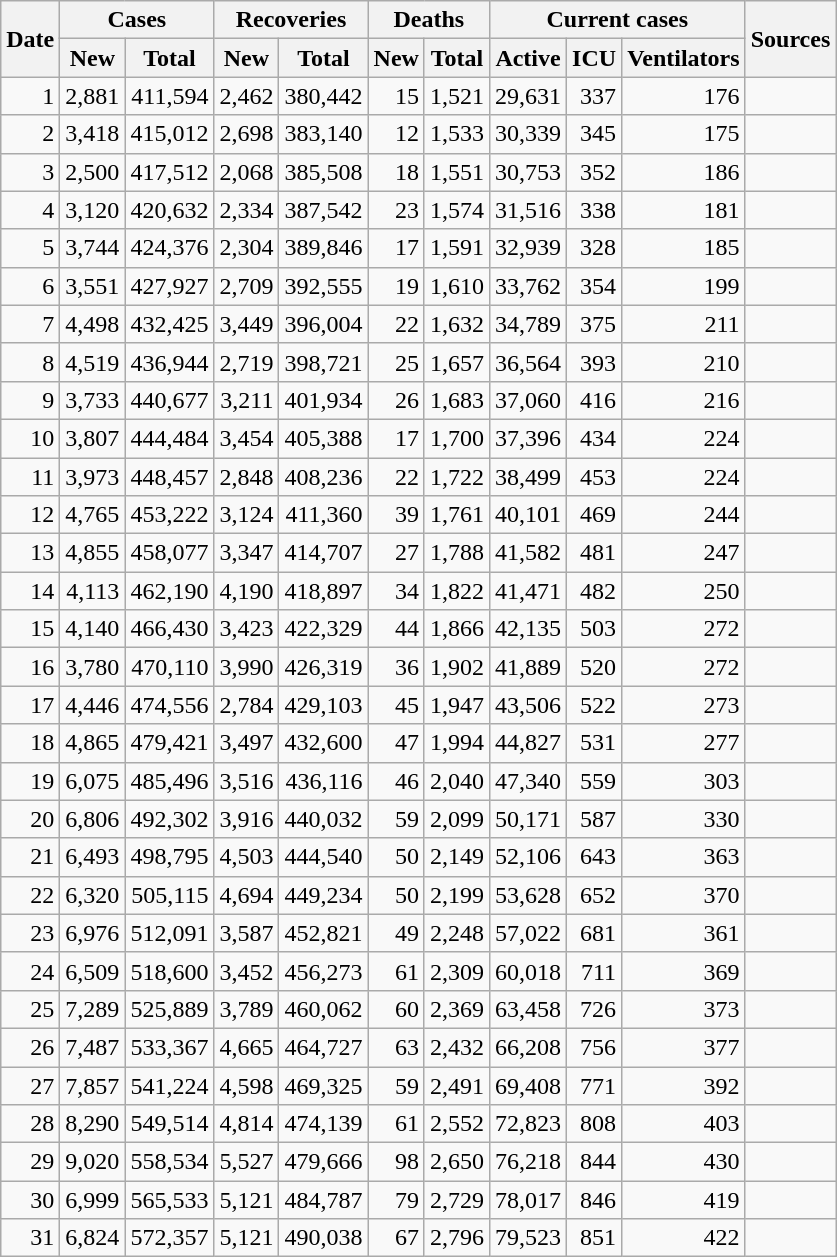<table class="wikitable sortable mw-collapsible mw-collapsed sticky-header-multi sort-under" style="text-align:right;">
<tr>
<th rowspan=2>Date</th>
<th colspan=2>Cases</th>
<th colspan=2>Recoveries</th>
<th colspan=2>Deaths</th>
<th colspan=3>Current cases</th>
<th rowspan=2 class="unsortable">Sources</th>
</tr>
<tr>
<th>New</th>
<th>Total</th>
<th>New</th>
<th>Total</th>
<th>New</th>
<th>Total</th>
<th>Active</th>
<th>ICU</th>
<th>Ventilators</th>
</tr>
<tr>
<td>1</td>
<td>2,881</td>
<td>411,594</td>
<td>2,462</td>
<td>380,442</td>
<td>15</td>
<td>1,521</td>
<td>29,631</td>
<td>337</td>
<td>176</td>
<td></td>
</tr>
<tr>
<td>2</td>
<td>3,418</td>
<td>415,012</td>
<td>2,698</td>
<td>383,140</td>
<td>12</td>
<td>1,533</td>
<td>30,339</td>
<td>345</td>
<td>175</td>
<td></td>
</tr>
<tr>
<td>3</td>
<td>2,500</td>
<td>417,512</td>
<td>2,068</td>
<td>385,508</td>
<td>18</td>
<td>1,551</td>
<td>30,753</td>
<td>352</td>
<td>186</td>
<td></td>
</tr>
<tr>
<td>4</td>
<td>3,120</td>
<td>420,632</td>
<td>2,334</td>
<td>387,542</td>
<td>23</td>
<td>1,574</td>
<td>31,516</td>
<td>338</td>
<td>181</td>
<td></td>
</tr>
<tr>
<td>5</td>
<td>3,744</td>
<td>424,376</td>
<td>2,304</td>
<td>389,846</td>
<td>17</td>
<td>1,591</td>
<td>32,939</td>
<td>328</td>
<td>185</td>
<td></td>
</tr>
<tr>
<td>6</td>
<td>3,551</td>
<td>427,927</td>
<td>2,709</td>
<td>392,555</td>
<td>19</td>
<td>1,610</td>
<td>33,762</td>
<td>354</td>
<td>199</td>
<td></td>
</tr>
<tr>
<td>7</td>
<td>4,498</td>
<td>432,425</td>
<td>3,449</td>
<td>396,004</td>
<td>22</td>
<td>1,632</td>
<td>34,789</td>
<td>375</td>
<td>211</td>
<td></td>
</tr>
<tr>
<td>8</td>
<td>4,519</td>
<td>436,944</td>
<td>2,719</td>
<td>398,721</td>
<td>25</td>
<td>1,657</td>
<td>36,564</td>
<td>393</td>
<td>210</td>
<td></td>
</tr>
<tr>
<td>9</td>
<td>3,733</td>
<td>440,677</td>
<td>3,211</td>
<td>401,934</td>
<td>26</td>
<td>1,683</td>
<td>37,060</td>
<td>416</td>
<td>216</td>
<td></td>
</tr>
<tr>
<td>10</td>
<td>3,807</td>
<td>444,484</td>
<td>3,454</td>
<td>405,388</td>
<td>17</td>
<td>1,700</td>
<td>37,396</td>
<td>434</td>
<td>224</td>
<td></td>
</tr>
<tr>
<td>11</td>
<td>3,973</td>
<td>448,457</td>
<td>2,848</td>
<td>408,236</td>
<td>22</td>
<td>1,722</td>
<td>38,499</td>
<td>453</td>
<td>224</td>
<td></td>
</tr>
<tr>
<td>12</td>
<td>4,765</td>
<td>453,222</td>
<td>3,124</td>
<td>411,360</td>
<td>39</td>
<td>1,761</td>
<td>40,101</td>
<td>469</td>
<td>244</td>
<td></td>
</tr>
<tr>
<td>13</td>
<td>4,855</td>
<td>458,077</td>
<td>3,347</td>
<td>414,707</td>
<td>27</td>
<td>1,788</td>
<td>41,582</td>
<td>481</td>
<td>247</td>
<td></td>
</tr>
<tr>
<td>14</td>
<td>4,113</td>
<td>462,190</td>
<td>4,190</td>
<td>418,897</td>
<td>34</td>
<td>1,822</td>
<td>41,471</td>
<td>482</td>
<td>250</td>
<td></td>
</tr>
<tr>
<td>15</td>
<td>4,140</td>
<td>466,430</td>
<td>3,423</td>
<td>422,329</td>
<td>44</td>
<td>1,866</td>
<td>42,135</td>
<td>503</td>
<td>272</td>
<td></td>
</tr>
<tr>
<td>16</td>
<td>3,780</td>
<td>470,110</td>
<td>3,990</td>
<td>426,319</td>
<td>36</td>
<td>1,902</td>
<td>41,889</td>
<td>520</td>
<td>272</td>
<td></td>
</tr>
<tr>
<td>17</td>
<td>4,446</td>
<td>474,556</td>
<td>2,784</td>
<td>429,103</td>
<td>45</td>
<td>1,947</td>
<td>43,506</td>
<td>522</td>
<td>273</td>
<td></td>
</tr>
<tr>
<td>18</td>
<td>4,865</td>
<td>479,421</td>
<td>3,497</td>
<td>432,600</td>
<td>47</td>
<td>1,994</td>
<td>44,827</td>
<td>531</td>
<td>277</td>
<td></td>
</tr>
<tr>
<td>19</td>
<td>6,075</td>
<td>485,496</td>
<td>3,516</td>
<td>436,116</td>
<td>46</td>
<td>2,040</td>
<td>47,340</td>
<td>559</td>
<td>303</td>
<td></td>
</tr>
<tr>
<td>20</td>
<td>6,806</td>
<td>492,302</td>
<td>3,916</td>
<td>440,032</td>
<td>59</td>
<td>2,099</td>
<td>50,171</td>
<td>587</td>
<td>330</td>
<td></td>
</tr>
<tr>
<td>21</td>
<td>6,493</td>
<td>498,795</td>
<td>4,503</td>
<td>444,540</td>
<td>50</td>
<td>2,149</td>
<td>52,106</td>
<td>643</td>
<td>363</td>
<td></td>
</tr>
<tr>
<td>22</td>
<td>6,320</td>
<td>505,115</td>
<td>4,694</td>
<td>449,234</td>
<td>50</td>
<td>2,199</td>
<td>53,628</td>
<td>652</td>
<td>370</td>
<td></td>
</tr>
<tr>
<td>23</td>
<td>6,976</td>
<td>512,091</td>
<td>3,587</td>
<td>452,821</td>
<td>49</td>
<td>2,248</td>
<td>57,022</td>
<td>681</td>
<td>361</td>
<td></td>
</tr>
<tr>
<td>24</td>
<td>6,509</td>
<td>518,600</td>
<td>3,452</td>
<td>456,273</td>
<td>61</td>
<td>2,309</td>
<td>60,018</td>
<td>711</td>
<td>369</td>
<td></td>
</tr>
<tr>
<td>25</td>
<td>7,289</td>
<td>525,889</td>
<td>3,789</td>
<td>460,062</td>
<td>60</td>
<td>2,369</td>
<td>63,458</td>
<td>726</td>
<td>373</td>
<td></td>
</tr>
<tr>
<td>26</td>
<td>7,487</td>
<td>533,367</td>
<td>4,665</td>
<td>464,727</td>
<td>63</td>
<td>2,432</td>
<td>66,208</td>
<td>756</td>
<td>377</td>
<td></td>
</tr>
<tr>
<td>27</td>
<td>7,857</td>
<td>541,224</td>
<td>4,598</td>
<td>469,325</td>
<td>59</td>
<td>2,491</td>
<td>69,408</td>
<td>771</td>
<td>392</td>
<td></td>
</tr>
<tr>
<td>28</td>
<td>8,290</td>
<td>549,514</td>
<td>4,814</td>
<td>474,139</td>
<td>61</td>
<td>2,552</td>
<td>72,823</td>
<td>808</td>
<td>403</td>
<td></td>
</tr>
<tr>
<td>29</td>
<td>9,020</td>
<td>558,534</td>
<td>5,527</td>
<td>479,666</td>
<td>98</td>
<td>2,650</td>
<td>76,218</td>
<td>844</td>
<td>430</td>
<td></td>
</tr>
<tr>
<td>30</td>
<td>6,999</td>
<td>565,533</td>
<td>5,121</td>
<td>484,787</td>
<td>79</td>
<td>2,729</td>
<td>78,017</td>
<td>846</td>
<td>419</td>
<td></td>
</tr>
<tr>
<td>31</td>
<td>6,824</td>
<td>572,357</td>
<td>5,121</td>
<td>490,038</td>
<td>67</td>
<td>2,796</td>
<td>79,523</td>
<td>851</td>
<td>422</td>
<td></td>
</tr>
</table>
